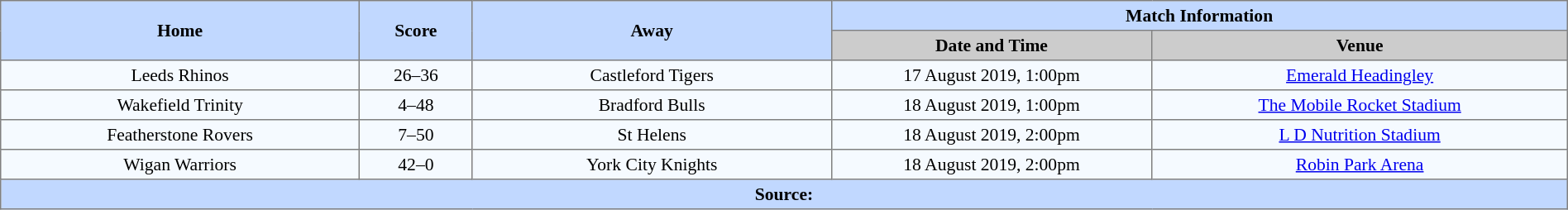<table border=1 style="border-collapse:collapse; font-size:90%; text-align:center;" cellpadding=3 cellspacing=0 width=100%>
<tr bgcolor=#C1D8FF>
<th rowspan=2 width=19%>Home</th>
<th rowspan=2 width=6%>Score</th>
<th rowspan=2 width=19%>Away</th>
<th colspan=2>Match Information</th>
</tr>
<tr bgcolor=#CCCCCC>
<th width=17%>Date and Time</th>
<th width=22%>Venue</th>
</tr>
<tr bgcolor=#F5FAFF>
<td> Leeds Rhinos</td>
<td>26–36</td>
<td> Castleford Tigers</td>
<td>17 August 2019, 1:00pm</td>
<td><a href='#'>Emerald Headingley</a></td>
</tr>
<tr bgcolor=#F5FAFF>
<td> Wakefield Trinity</td>
<td>4–48</td>
<td> Bradford Bulls</td>
<td>18 August 2019, 1:00pm</td>
<td><a href='#'>The Mobile Rocket Stadium</a></td>
</tr>
<tr bgcolor=#F5FAFF>
<td> Featherstone Rovers</td>
<td>7–50</td>
<td> St Helens</td>
<td>18 August 2019, 2:00pm</td>
<td><a href='#'>L D Nutrition Stadium</a></td>
</tr>
<tr bgcolor=#F5FAFF>
<td> Wigan Warriors</td>
<td>42–0</td>
<td> York City Knights</td>
<td>18 August 2019, 2:00pm</td>
<td><a href='#'>Robin Park Arena</a></td>
</tr>
<tr style="background:#c1d8ff;">
<th colspan=6>Source:</th>
</tr>
</table>
